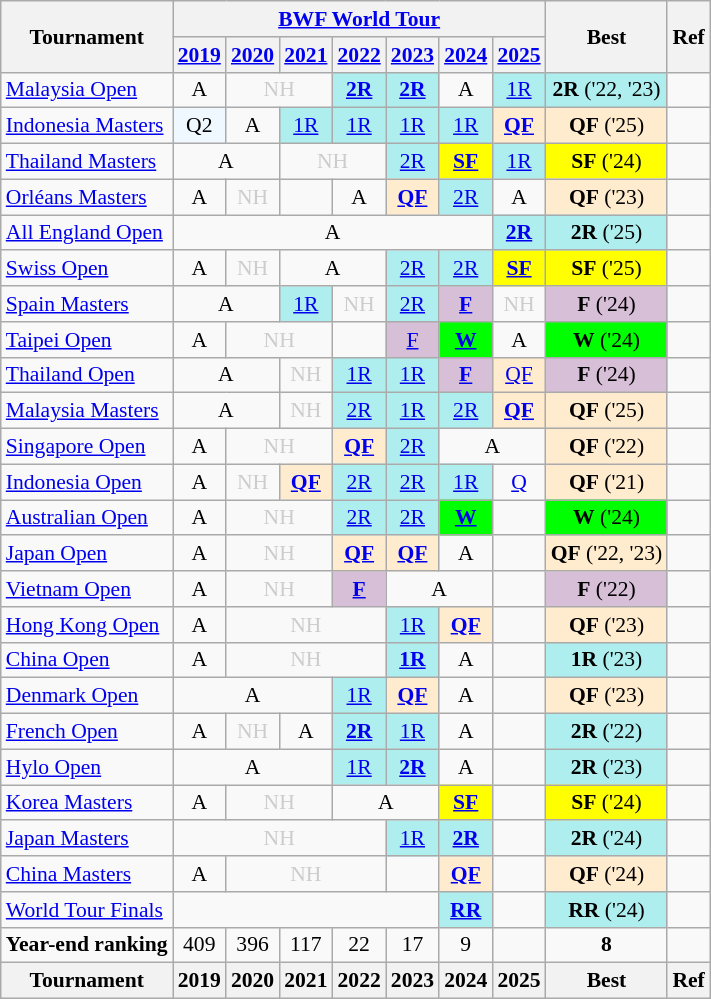<table style='font-size: 90%; text-align:center;' class='wikitable'>
<tr>
<th rowspan="2">Tournament</th>
<th colspan="7"><a href='#'>BWF World Tour</a></th>
<th rowspan="2">Best</th>
<th rowspan="2">Ref</th>
</tr>
<tr>
<th><a href='#'>2019</a></th>
<th><a href='#'>2020</a></th>
<th><a href='#'>2021</a></th>
<th><a href='#'>2022</a></th>
<th><a href='#'>2023</a></th>
<th><a href='#'>2024</a></th>
<th><a href='#'>2025</a></th>
</tr>
<tr>
<td align=left><a href='#'>Malaysia Open</a></td>
<td>A</td>
<td colspan="2" style=color:#ccc>NH</td>
<td bgcolor=AFEEEE><strong><a href='#'>2R</a></strong></td>
<td bgcolor=AFEEEE><strong><a href='#'>2R</a></strong></td>
<td>A</td>
<td bgcolor=AFEEEE><a href='#'>1R</a></td>
<td bgcolor=AFEEEE><strong>2R</strong> ('22, '23)</td>
<td></td>
</tr>
<tr>
<td align=left><a href='#'>Indonesia Masters</a></td>
<td 2019; bgcolor=F0F8FF>Q2</td>
<td>A</td>
<td bgcolor=AFEEEE><a href='#'>1R</a></td>
<td bgcolor=AFEEEE><a href='#'>1R</a></td>
<td bgcolor=AFEEEE><a href='#'>1R</a></td>
<td bgcolor=AFEEEE><a href='#'>1R</a></td>
<td bgcolor=FFEBCD><strong><a href='#'>QF</a></strong></td>
<td bgcolor=FFEBCD><strong>QF</strong> ('25)</td>
<td></td>
</tr>
<tr>
<td align=left><a href='#'>Thailand Masters</a></td>
<td colspan="2">A</td>
<td colspan="2" style=color:#ccc>NH</td>
<td bgcolor=AFEEEE><a href='#'>2R</a></td>
<td bgcolor=FFFF00><strong><a href='#'>SF</a></strong></td>
<td bgcolor=AFEEEE><a href='#'>1R</a></td>
<td bgcolor=FFFF00><strong>SF</strong> ('24)</td>
<td></td>
</tr>
<tr>
<td align=left><a href='#'>Orléans Masters</a></td>
<td>A</td>
<td style=color:#ccc>NH</td>
<td><a href='#'></a></td>
<td>A</td>
<td bgcolor=FFEBCD><strong><a href='#'>QF</a></strong></td>
<td bgcolor=AFEEEE><a href='#'>2R</a></td>
<td>A</td>
<td bgcolor=FFEBCD><strong>QF</strong> ('23)</td>
<td></td>
</tr>
<tr>
<td align=left><a href='#'>All England Open</a></td>
<td colspan="6">A</td>
<td bgcolor=AFEEEE><strong><a href='#'>2R</a></strong></td>
<td bgcolor=AFEEEE><strong>2R</strong> ('25)</td>
<td></td>
</tr>
<tr>
<td align=left><a href='#'>Swiss Open</a></td>
<td>A</td>
<td style=color:#ccc>NH</td>
<td colspan="2">A</td>
<td bgcolor=AFEEEE><a href='#'>2R</a></td>
<td bgcolor=AFEEEE><a href='#'>2R</a></td>
<td bgcolor=FFFF00><strong><a href='#'>SF</a></strong></td>
<td bgcolor=FFFF00><strong>SF</strong> ('25)</td>
<td></td>
</tr>
<tr>
<td align=left><a href='#'>Spain Masters</a></td>
<td colspan="2">A</td>
<td bgcolor=AFEEEE><a href='#'>1R</a></td>
<td 2022; style=color:#ccc>NH</td>
<td bgcolor=AFEEEE><a href='#'>2R</a></td>
<td bgcolor=D8BFD8><strong><a href='#'>F</a></strong></td>
<td 2025; style=color:#ccc>NH</td>
<td bgcolor=D8BFD8><strong>F</strong> ('24)</td>
<td></td>
</tr>
<tr>
<td align=left><a href='#'>Taipei Open</a></td>
<td>A</td>
<td colspan="2" style=color:#ccc>NH</td>
<td><a href='#'></a></td>
<td bgcolor=D8BFD8><a href='#'>F</a></td>
<td bgcolor=00FF00><strong><a href='#'>W</a></strong></td>
<td>A</td>
<td bgcolor=00FF00><strong>W</strong> ('24)</td>
<td></td>
</tr>
<tr>
<td align=left><a href='#'>Thailand Open</a></td>
<td colspan="2">A</td>
<td style=color:#ccc>NH</td>
<td bgcolor=AFEEEE><a href='#'>1R</a></td>
<td bgcolor=AFEEEE><a href='#'>1R</a></td>
<td bgcolor=D8BFD8><strong><a href='#'>F</a></strong></td>
<td bgcolor=FFEBCD><a href='#'>QF</a></td>
<td bgcolor=D8BFD8><strong>F</strong> ('24)</td>
<td></td>
</tr>
<tr>
<td align=left><a href='#'>Malaysia Masters</a></td>
<td colspan="2">A</td>
<td style=color:#ccc>NH</td>
<td bgcolor=AFEEEE><a href='#'>2R</a></td>
<td bgcolor=AFEEEE><a href='#'>1R</a></td>
<td bgcolor=AFEEEE><a href='#'>2R</a></td>
<td bgcolor=FFEBCD><strong><a href='#'>QF</a></strong></td>
<td bgcolor=FFEBCD><strong>QF</strong> ('25)</td>
<td></td>
</tr>
<tr>
<td align=left><a href='#'>Singapore Open</a></td>
<td>A</td>
<td colspan="2" style=color:#ccc>NH</td>
<td bgcolor=FFEBCD><strong><a href='#'>QF</a></strong></td>
<td bgcolor=AFEEEE><a href='#'>2R</a></td>
<td colspan="2">A</td>
<td bgcolor=FFEBCD><strong>QF</strong> ('22)</td>
<td></td>
</tr>
<tr>
<td align=left><a href='#'>Indonesia Open</a></td>
<td>A</td>
<td style=color:#ccc>NH</td>
<td bgcolor=FFEBCD><strong><a href='#'>QF</a></strong></td>
<td bgcolor=AFEEEE><a href='#'>2R</a></td>
<td bgcolor=AFEEEE><a href='#'>2R</a></td>
<td bgcolor=AFEEEE><a href='#'>1R</a></td>
<td><a href='#'>Q</a></td>
<td bgcolor=FFEBCD><strong>QF</strong> ('21)</td>
<td></td>
</tr>
<tr>
<td align=left><a href='#'>Australian Open</a></td>
<td>A</td>
<td colspan="2" style=color:#ccc>NH</td>
<td bgcolor=AFEEEE><a href='#'>2R</a></td>
<td bgcolor=AFEEEE><a href='#'>2R</a></td>
<td bgcolor=00FF00><strong><a href='#'>W</a></strong></td>
<td></td>
<td bgcolor=00FF00><strong>W</strong> ('24)</td>
<td></td>
</tr>
<tr>
<td align=left><a href='#'>Japan Open</a></td>
<td>A</td>
<td colspan="2" style=color:#ccc>NH</td>
<td bgcolor=FFEBCD><strong><a href='#'>QF</a></strong></td>
<td bgcolor=FFEBCD><strong><a href='#'>QF</a></strong></td>
<td>A</td>
<td></td>
<td bgcolor=FFEBCD><strong>QF</strong> ('22, '23)</td>
<td></td>
</tr>
<tr>
<td align=left><a href='#'>Vietnam Open</a></td>
<td>A</td>
<td colspan="2" style=color:#ccc>NH</td>
<td bgcolor=D8BFD8><strong><a href='#'>F</a></strong></td>
<td colspan="2">A</td>
<td></td>
<td bgcolor=D8BFD8><strong>F</strong> ('22)</td>
<td></td>
</tr>
<tr>
<td align=left><a href='#'>Hong Kong Open</a></td>
<td>A</td>
<td colspan="3" style=color:#ccc>NH</td>
<td bgcolor=AFEEEE><a href='#'>1R</a></td>
<td bgcolor=FFEBCD><strong><a href='#'>QF</a></strong></td>
<td></td>
<td bgcolor=FFEBCD><strong>QF</strong> ('23)</td>
<td></td>
</tr>
<tr>
<td align=left><a href='#'>China Open</a></td>
<td>A</td>
<td colspan="3" style=color:#ccc>NH</td>
<td bgcolor=AFEEEE><strong><a href='#'>1R</a></strong></td>
<td>A</td>
<td></td>
<td bgcolor=AFEEEE><strong>1R</strong> ('23)</td>
<td></td>
</tr>
<tr>
<td align=left><a href='#'>Denmark Open</a></td>
<td colspan="3">A</td>
<td bgcolor=AFEEEE><a href='#'>1R</a></td>
<td bgcolor=FFEBCD><strong><a href='#'>QF</a></strong></td>
<td>A</td>
<td></td>
<td bgcolor=FFEBCD><strong>QF</strong> ('23)</td>
<td></td>
</tr>
<tr>
<td align=left><a href='#'>French Open</a></td>
<td>A</td>
<td style=color:#ccc>NH</td>
<td>A</td>
<td bgcolor=AFEEEE><strong><a href='#'>2R</a></strong></td>
<td bgcolor=AFEEEE><a href='#'>1R</a></td>
<td>A</td>
<td></td>
<td bgcolor=AFEEEE><strong>2R</strong> ('22)</td>
<td></td>
</tr>
<tr>
<td align=left><a href='#'>Hylo Open</a></td>
<td colspan="3">A</td>
<td bgcolor=AFEEEE><a href='#'>1R</a></td>
<td bgcolor=AFEEEE><strong><a href='#'>2R</a></strong></td>
<td>A</td>
<td></td>
<td bgcolor=AFEEEE><strong>2R</strong> ('23)</td>
<td></td>
</tr>
<tr>
<td align=left><a href='#'>Korea Masters</a></td>
<td>A</td>
<td colspan="2" style=color:#ccc>NH</td>
<td colspan="2">A</td>
<td bgcolor=FFFF00><strong><a href='#'>SF</a></strong></td>
<td></td>
<td bgcolor=FFFF00><strong>SF</strong> ('24)</td>
<td></td>
</tr>
<tr>
<td align=left><a href='#'>Japan Masters</a></td>
<td colspan="4" style=color:#ccc>NH</td>
<td bgcolor=AFEEEE><a href='#'>1R</a></td>
<td bgcolor=AFEEEE><strong><a href='#'>2R</a></strong></td>
<td></td>
<td bgcolor=AFEEEE><strong>2R</strong> ('24)</td>
<td></td>
</tr>
<tr>
<td align="left"><a href='#'>China Masters</a></td>
<td>A</td>
<td colspan="3" style="color:#ccc">NH</td>
<td><a href='#'></a></td>
<td bgcolor=FFEBCD><strong><a href='#'>QF</a></strong></td>
<td></td>
<td bgcolor=FFEBCD><strong>QF</strong> ('24)</td>
<td></td>
</tr>
<tr>
<td align=left><a href='#'>World Tour Finals</a></td>
<td colspan="5"></td>
<td bgcolor=AFEEEE><strong><a href='#'>RR</a></strong></td>
<td></td>
<td bgcolor=AFEEEE><strong>RR</strong> ('24)</td>
<td></td>
</tr>
<tr>
<td align=left><strong>Year-end ranking</strong></td>
<td 2019;>409</td>
<td 2020;>396</td>
<td 2021;>117</td>
<td 2022;>22</td>
<td 2023;>17</td>
<td 2024;>9</td>
<td 2025;></td>
<td Best;><strong>8</strong></td>
<td></td>
</tr>
<tr>
<th>Tournament</th>
<th>2019</th>
<th>2020</th>
<th>2021</th>
<th>2022</th>
<th>2023</th>
<th>2024</th>
<th>2025</th>
<th>Best</th>
<th>Ref</th>
</tr>
</table>
